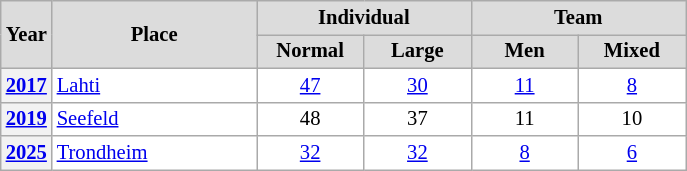<table class="wikitable plainrowheaders" style="background:#fff; font-size:86%; line-height:16px; border:gray solid 1px; border-collapse:collapse;">
<tr style="background:#ccc; text-align:center;">
<th scope="col" rowspan="2" style="background:#dcdcdc; width:25px;">Year</th>
<th scope="col" rowspan="2" style="background:#dcdcdc; width:130px;">Place</th>
<th scope="col" colspan="2" style="background:#dcdcdc; width:130px;">Individual</th>
<th scope="col" colspan="2" style="background:#dcdcdc; width:130px;">Team</th>
</tr>
<tr>
<th scope="col" style="background:#dcdcdc; width:65px;">Normal</th>
<th scope="col" style="background:#dcdcdc; width:65px;">Large</th>
<th scope="col" style="background:#dcdcdc; width:65px;">Men</th>
<th scope="col" style="background:#dcdcdc; width:65px;">Mixed</th>
</tr>
<tr>
<th scope=row align=center><a href='#'>2017</a></th>
<td> <a href='#'>Lahti</a></td>
<td align=center><a href='#'>47</a></td>
<td align=center><a href='#'>30</a></td>
<td align=center><a href='#'>11</a></td>
<td align=center><a href='#'>8</a></td>
</tr>
<tr>
<th scope=row align=center><a href='#'>2019</a></th>
<td> <a href='#'>Seefeld</a></td>
<td align=center>48</td>
<td align=center>37</td>
<td align=center>11</td>
<td align=center>10</td>
</tr>
<tr>
<th scope=row align=center><a href='#'>2025</a></th>
<td align=left> <a href='#'>Trondheim</a></td>
<td align=center><a href='#'>32</a></td>
<td align=center><a href='#'>32</a></td>
<td align=center><a href='#'>8</a></td>
<td align=center><a href='#'>6</a></td>
</tr>
</table>
